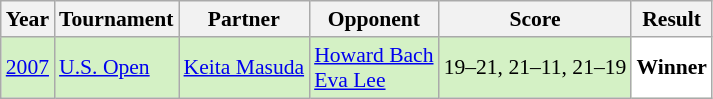<table class="sortable wikitable" style="font-size: 90%;">
<tr>
<th>Year</th>
<th>Tournament</th>
<th>Partner</th>
<th>Opponent</th>
<th>Score</th>
<th>Result</th>
</tr>
<tr style="background:#D4F1C5">
<td align="center"><a href='#'>2007</a></td>
<td align="left"><a href='#'>U.S. Open</a></td>
<td align="left"> <a href='#'>Keita Masuda</a></td>
<td align="left"> <a href='#'>Howard Bach</a> <br>  <a href='#'>Eva Lee</a></td>
<td align="left">19–21, 21–11, 21–19</td>
<td style="text-align:left; background:white"> <strong>Winner</strong></td>
</tr>
</table>
